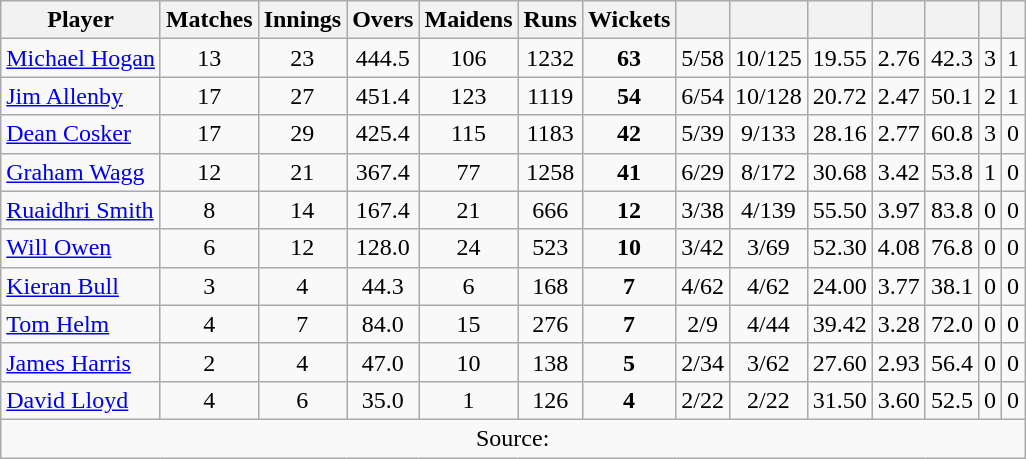<table class="wikitable" style="text-align:center">
<tr>
<th>Player</th>
<th>Matches</th>
<th>Innings</th>
<th>Overs</th>
<th>Maidens</th>
<th>Runs</th>
<th>Wickets</th>
<th></th>
<th></th>
<th></th>
<th></th>
<th></th>
<th></th>
<th></th>
</tr>
<tr>
<td align="left"><a href='#'>Michael Hogan</a></td>
<td>13</td>
<td>23</td>
<td>444.5</td>
<td>106</td>
<td>1232</td>
<td><strong>63</strong></td>
<td>5/58</td>
<td>10/125</td>
<td>19.55</td>
<td>2.76</td>
<td>42.3</td>
<td>3</td>
<td>1</td>
</tr>
<tr>
<td align="left"><a href='#'>Jim Allenby</a></td>
<td>17</td>
<td>27</td>
<td>451.4</td>
<td>123</td>
<td>1119</td>
<td><strong>54</strong></td>
<td>6/54</td>
<td>10/128</td>
<td>20.72</td>
<td>2.47</td>
<td>50.1</td>
<td>2</td>
<td>1</td>
</tr>
<tr>
<td align="left"><a href='#'>Dean Cosker</a></td>
<td>17</td>
<td>29</td>
<td>425.4</td>
<td>115</td>
<td>1183</td>
<td><strong>42</strong></td>
<td>5/39</td>
<td>9/133</td>
<td>28.16</td>
<td>2.77</td>
<td>60.8</td>
<td>3</td>
<td>0</td>
</tr>
<tr>
<td align="left"><a href='#'>Graham Wagg</a></td>
<td>12</td>
<td>21</td>
<td>367.4</td>
<td>77</td>
<td>1258</td>
<td><strong>41</strong></td>
<td>6/29</td>
<td>8/172</td>
<td>30.68</td>
<td>3.42</td>
<td>53.8</td>
<td>1</td>
<td>0</td>
</tr>
<tr>
<td align="left"><a href='#'>Ruaidhri Smith</a></td>
<td>8</td>
<td>14</td>
<td>167.4</td>
<td>21</td>
<td>666</td>
<td><strong>12</strong></td>
<td>3/38</td>
<td>4/139</td>
<td>55.50</td>
<td>3.97</td>
<td>83.8</td>
<td>0</td>
<td>0</td>
</tr>
<tr>
<td align="left"><a href='#'>Will Owen</a></td>
<td>6</td>
<td>12</td>
<td>128.0</td>
<td>24</td>
<td>523</td>
<td><strong>10</strong></td>
<td>3/42</td>
<td>3/69</td>
<td>52.30</td>
<td>4.08</td>
<td>76.8</td>
<td>0</td>
<td>0</td>
</tr>
<tr>
<td align="left"><a href='#'>Kieran Bull</a></td>
<td>3</td>
<td>4</td>
<td>44.3</td>
<td>6</td>
<td>168</td>
<td><strong>7</strong></td>
<td>4/62</td>
<td>4/62</td>
<td>24.00</td>
<td>3.77</td>
<td>38.1</td>
<td>0</td>
<td>0</td>
</tr>
<tr>
<td align="left"><a href='#'>Tom Helm</a></td>
<td>4</td>
<td>7</td>
<td>84.0</td>
<td>15</td>
<td>276</td>
<td><strong>7</strong></td>
<td>2/9</td>
<td>4/44</td>
<td>39.42</td>
<td>3.28</td>
<td>72.0</td>
<td>0</td>
<td>0</td>
</tr>
<tr>
<td align="left"><a href='#'>James Harris</a></td>
<td>2</td>
<td>4</td>
<td>47.0</td>
<td>10</td>
<td>138</td>
<td><strong>5</strong></td>
<td>2/34</td>
<td>3/62</td>
<td>27.60</td>
<td>2.93</td>
<td>56.4</td>
<td>0</td>
<td>0</td>
</tr>
<tr>
<td align="left"><a href='#'>David Lloyd</a></td>
<td>4</td>
<td>6</td>
<td>35.0</td>
<td>1</td>
<td>126</td>
<td><strong>4</strong></td>
<td>2/22</td>
<td>2/22</td>
<td>31.50</td>
<td>3.60</td>
<td>52.5</td>
<td>0</td>
<td>0</td>
</tr>
<tr>
<td colspan="14">Source:</td>
</tr>
</table>
